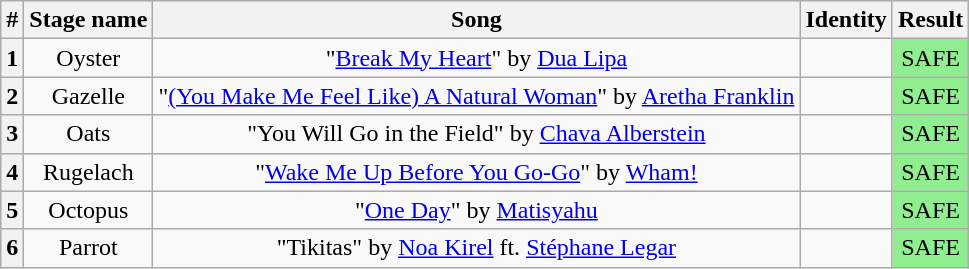<table class="wikitable plainrowheaders" style="text-align: center;">
<tr>
<th>#</th>
<th>Stage name</th>
<th>Song</th>
<th>Identity</th>
<th>Result</th>
</tr>
<tr>
<th>1</th>
<td>Oyster</td>
<td>"<a href='#'>Break My Heart</a>" by <a href='#'>Dua Lipa</a></td>
<td></td>
<td bgcolor="lightgreen">SAFE</td>
</tr>
<tr>
<th>2</th>
<td>Gazelle</td>
<td>"<a href='#'>(You Make Me Feel Like) A Natural Woman</a>" by <a href='#'>Aretha Franklin</a></td>
<td></td>
<td bgcolor="lightgreen">SAFE</td>
</tr>
<tr>
<th>3</th>
<td>Oats</td>
<td>"You Will Go in the Field" by <a href='#'>Chava Alberstein</a></td>
<td></td>
<td bgcolor="lightgreen">SAFE</td>
</tr>
<tr>
<th>4</th>
<td>Rugelach</td>
<td>"<a href='#'>Wake Me Up Before You Go-Go</a>" by <a href='#'>Wham!</a></td>
<td></td>
<td bgcolor="lightgreen">SAFE</td>
</tr>
<tr>
<th>5</th>
<td>Octopus</td>
<td>"<a href='#'>One Day</a>" by <a href='#'>Matisyahu</a></td>
<td></td>
<td bgcolor="lightgreen">SAFE</td>
</tr>
<tr>
<th>6</th>
<td>Parrot</td>
<td>"Tikitas" by <a href='#'>Noa Kirel</a> ft. <a href='#'>Stéphane Legar</a></td>
<td></td>
<td bgcolor="lightgreen">SAFE</td>
</tr>
</table>
